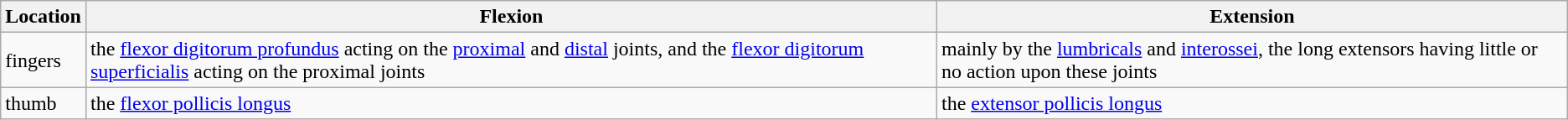<table class="wikitable">
<tr>
<th>Location</th>
<th>Flexion</th>
<th>Extension</th>
</tr>
<tr>
<td>fingers</td>
<td>the <a href='#'>flexor digitorum profundus</a> acting on the <a href='#'>proximal</a> and <a href='#'>distal</a> joints, and the <a href='#'>flexor digitorum superficialis</a> acting on the proximal joints</td>
<td>mainly by the <a href='#'>lumbricals</a> and <a href='#'>interossei</a>, the long extensors having little or no action upon these joints</td>
</tr>
<tr>
<td>thumb</td>
<td>the <a href='#'>flexor pollicis longus</a></td>
<td>the <a href='#'>extensor pollicis longus</a></td>
</tr>
</table>
